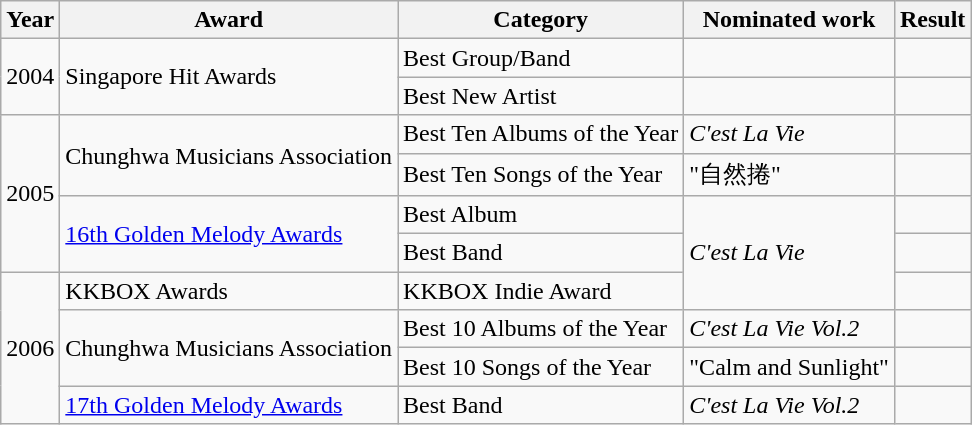<table class="wikitable sortable">
<tr>
<th>Year</th>
<th>Award</th>
<th>Category</th>
<th>Nominated work</th>
<th>Result</th>
</tr>
<tr>
<td rowspan="2">2004</td>
<td rowspan="2">Singapore Hit Awards</td>
<td>Best Group/Band</td>
<td></td>
<td></td>
</tr>
<tr>
<td>Best New Artist</td>
<td></td>
<td></td>
</tr>
<tr>
<td rowspan="4">2005</td>
<td rowspan="2">Chunghwa Musicians Association</td>
<td>Best Ten Albums of the Year</td>
<td><em>C'est La Vie</em></td>
<td></td>
</tr>
<tr>
<td>Best Ten Songs of the Year</td>
<td>"自然捲"</td>
<td></td>
</tr>
<tr>
<td rowspan="2"><a href='#'>16th Golden Melody Awards</a></td>
<td>Best Album</td>
<td rowspan="3"><em>C'est La Vie</em></td>
<td></td>
</tr>
<tr>
<td>Best Band</td>
<td></td>
</tr>
<tr>
<td rowspan="4">2006</td>
<td rowspan="1">KKBOX Awards</td>
<td>KKBOX Indie Award</td>
<td></td>
</tr>
<tr>
<td rowspan="2">Chunghwa Musicians Association</td>
<td>Best 10 Albums of the Year</td>
<td><em>C'est La Vie Vol.2</em></td>
<td></td>
</tr>
<tr>
<td>Best 10 Songs of the Year</td>
<td>"Calm and Sunlight"</td>
<td></td>
</tr>
<tr>
<td rowspan="1"><a href='#'>17th Golden Melody Awards</a></td>
<td>Best Band</td>
<td><em>C'est La Vie Vol.2</em></td>
<td></td>
</tr>
</table>
